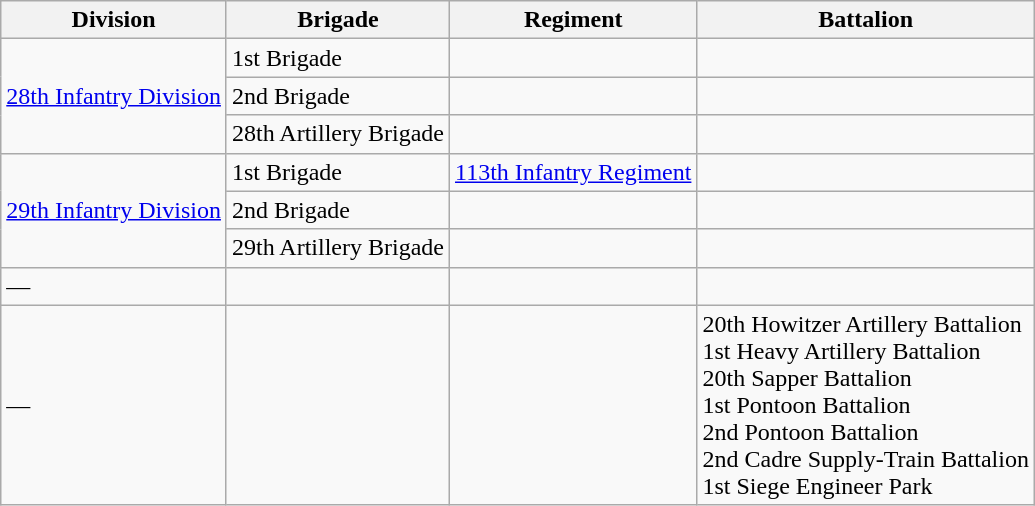<table class="wikitable">
<tr>
<th>Division</th>
<th>Brigade</th>
<th>Regiment</th>
<th>Battalion</th>
</tr>
<tr>
<td rowspan="3"><a href='#'>28th Infantry Division</a></td>
<td>1st Brigade</td>
<td><br></td>
<td></td>
</tr>
<tr>
<td>2nd Brigade</td>
<td><br></td>
<td></td>
</tr>
<tr>
<td>28th Artillery Brigade</td>
<td></td>
<td></td>
</tr>
<tr>
<td rowspan="3"><a href='#'>29th Infantry Division</a></td>
<td>1st Brigade</td>
<td><a href='#'>113th Infantry Regiment</a><br></td>
<td></td>
</tr>
<tr>
<td>2nd Brigade</td>
<td><br></td>
<td></td>
</tr>
<tr>
<td>29th Artillery Brigade</td>
<td></td>
<td></td>
</tr>
<tr>
<td>—</td>
<td></td>
<td><br></td>
<td></td>
</tr>
<tr>
<td>—</td>
<td></td>
<td></td>
<td>20th Howitzer Artillery Battalion<br>1st Heavy Artillery Battalion<br>20th Sapper Battalion<br>1st Pontoon Battalion<br>2nd Pontoon Battalion<br>2nd Cadre Supply-Train Battalion<br>1st Siege Engineer Park</td>
</tr>
</table>
